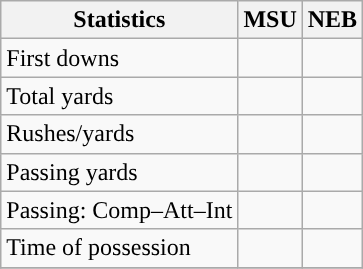<table class="wikitable" style="float: left;">
<tr>
<th>Statistics</th>
<th>MSU</th>
<th>NEB</th>
</tr>
<tr>
<td>First downs</td>
<td></td>
<td></td>
</tr>
<tr>
<td>Total yards</td>
<td></td>
<td></td>
</tr>
<tr>
<td>Rushes/yards</td>
<td></td>
<td></td>
</tr>
<tr>
<td>Passing yards</td>
<td></td>
<td></td>
</tr>
<tr>
<td>Passing: Comp–Att–Int</td>
<td></td>
<td></td>
</tr>
<tr>
<td>Time of possession</td>
<td></td>
<td></td>
</tr>
<tr>
</tr>
</table>
